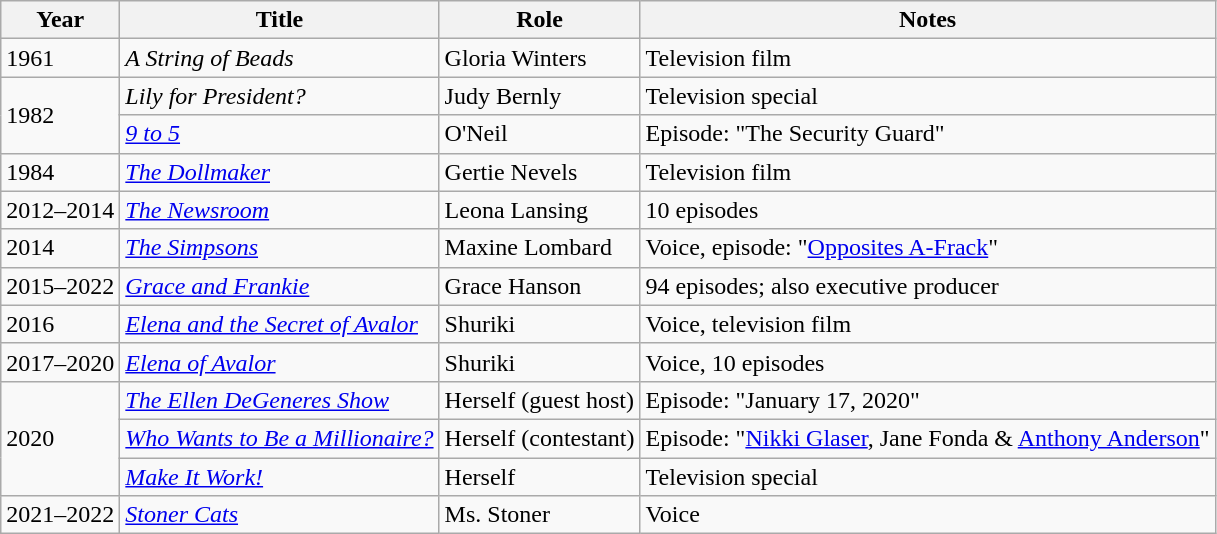<table class="wikitable sortable">
<tr>
<th>Year</th>
<th>Title</th>
<th>Role</th>
<th class="unsortable">Notes</th>
</tr>
<tr>
<td>1961</td>
<td data-sort-value="String of Beads, A"><em>A String of Beads</em></td>
<td>Gloria Winters</td>
<td>Television film</td>
</tr>
<tr>
<td rowspan="2">1982</td>
<td><em>Lily for President?</em></td>
<td>Judy Bernly</td>
<td>Television special</td>
</tr>
<tr>
<td><em><a href='#'>9 to 5</a></em></td>
<td>O'Neil</td>
<td>Episode: "The Security Guard"</td>
</tr>
<tr>
<td>1984</td>
<td data-sort-value="Dollmaker, The"><em><a href='#'>The Dollmaker</a></em></td>
<td>Gertie Nevels</td>
<td>Television film</td>
</tr>
<tr>
<td>2012–2014</td>
<td data-sort-value="Newsroom, The"><em><a href='#'>The Newsroom</a></em></td>
<td>Leona Lansing</td>
<td>10 episodes</td>
</tr>
<tr>
<td>2014</td>
<td data-sort-value="Simpsons, The"><em><a href='#'>The Simpsons</a></em></td>
<td>Maxine Lombard</td>
<td>Voice, episode: "<a href='#'>Opposites A-Frack</a>"</td>
</tr>
<tr>
<td>2015–2022</td>
<td><em><a href='#'>Grace and Frankie</a></em></td>
<td>Grace Hanson</td>
<td>94 episodes; also executive producer</td>
</tr>
<tr>
<td>2016</td>
<td><em><a href='#'>Elena and the Secret of Avalor</a></em></td>
<td>Shuriki</td>
<td>Voice, television film</td>
</tr>
<tr>
<td>2017–2020</td>
<td><em><a href='#'>Elena of Avalor</a></em></td>
<td>Shuriki</td>
<td>Voice, 10 episodes</td>
</tr>
<tr>
<td rowspan="3">2020</td>
<td data-sort-value="Ellen DeGeneres Show, The"><em><a href='#'>The Ellen DeGeneres Show</a></em></td>
<td>Herself (guest host)</td>
<td>Episode: "January 17, 2020"</td>
</tr>
<tr>
<td><em><a href='#'>Who Wants to Be a Millionaire?</a></em></td>
<td>Herself (contestant)</td>
<td>Episode: "<a href='#'>Nikki Glaser</a>, Jane Fonda & <a href='#'>Anthony Anderson</a>"</td>
</tr>
<tr>
<td><em><a href='#'>Make It Work!</a></em></td>
<td>Herself</td>
<td>Television special</td>
</tr>
<tr>
<td>2021–2022</td>
<td><em><a href='#'>Stoner Cats</a></em></td>
<td>Ms. Stoner</td>
<td>Voice</td>
</tr>
</table>
